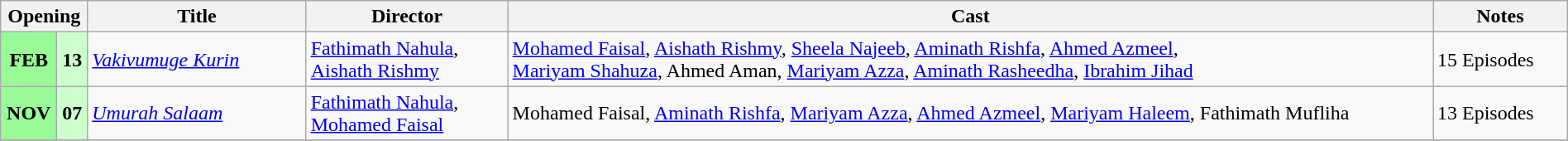<table class="wikitable plainrowheaders" width="100%">
<tr>
<th scope="col" colspan="2" width=4%>Opening</th>
<th scope="col" width=13%>Title</th>
<th scope="col" width=12%>Director</th>
<th scope="col" width=55%>Cast</th>
<th scope="col" width=8%>Notes</th>
</tr>
<tr>
<td style="text-align:center; background:#98fb98; textcolor:#000;"><strong>FEB</strong></td>
<td style="text-align:center; textcolor:#000; background:#cdfecd;"><strong>13</strong></td>
<td><em><a href='#'>Vakivumuge Kurin</a></em></td>
<td><a href='#'>Fathimath Nahula</a>,<br><a href='#'>Aishath Rishmy</a></td>
<td><a href='#'>Mohamed Faisal</a>, <a href='#'>Aishath Rishmy</a>, <a href='#'>Sheela Najeeb</a>, <a href='#'>Aminath Rishfa</a>, <a href='#'>Ahmed Azmeel</a>,<br><a href='#'>Mariyam Shahuza</a>, Ahmed Aman, <a href='#'>Mariyam Azza</a>, <a href='#'>Aminath Rasheedha</a>, <a href='#'>Ibrahim Jihad</a></td>
<td>15 Episodes</td>
</tr>
<tr>
<td style="text-align:center; background:#98fb98; textcolor:#000;"><strong>NOV</strong></td>
<td style="text-align:center; textcolor:#000; background:#cdfecd;"><strong>07</strong></td>
<td><em><a href='#'>Umurah Salaam</a></em></td>
<td><a href='#'>Fathimath Nahula</a>,<br><a href='#'>Mohamed Faisal</a></td>
<td>Mohamed Faisal, <a href='#'>Aminath Rishfa</a>, <a href='#'>Mariyam Azza</a>, <a href='#'>Ahmed Azmeel</a>, <a href='#'>Mariyam Haleem</a>, Fathimath Mufliha</td>
<td>13 Episodes</td>
</tr>
<tr>
</tr>
</table>
